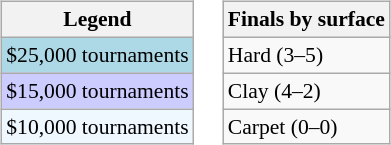<table>
<tr valign=top>
<td><br><table class=wikitable style="font-size:90%">
<tr>
<th>Legend</th>
</tr>
<tr style="background:lightblue;">
<td>$25,000 tournaments</td>
</tr>
<tr style="background:#ccccff;">
<td>$15,000 tournaments</td>
</tr>
<tr style="background:#f0f8ff;">
<td>$10,000 tournaments</td>
</tr>
</table>
</td>
<td><br><table class=wikitable style="font-size:90%">
<tr>
<th>Finals by surface</th>
</tr>
<tr>
<td>Hard (3–5)</td>
</tr>
<tr>
<td>Clay (4–2)</td>
</tr>
<tr>
<td>Carpet (0–0)</td>
</tr>
</table>
</td>
</tr>
</table>
